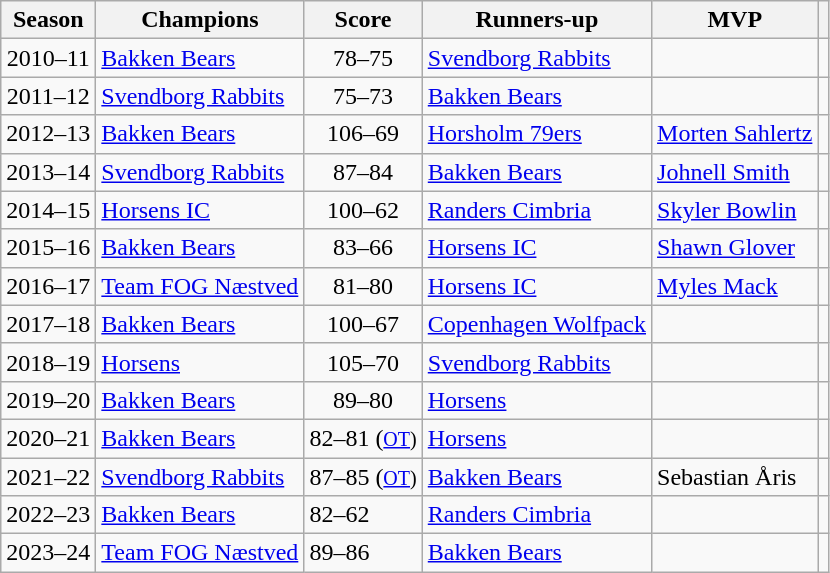<table class="wikitable">
<tr>
<th>Season</th>
<th>Champions</th>
<th>Score</th>
<th>Runners-up</th>
<th>MVP</th>
<th></th>
</tr>
<tr>
<td align=center>2010–11</td>
<td><a href='#'>Bakken Bears</a></td>
<td align=center>78–75</td>
<td><a href='#'>Svendborg Rabbits</a></td>
<td></td>
<td></td>
</tr>
<tr>
<td align=center>2011–12</td>
<td><a href='#'>Svendborg Rabbits</a></td>
<td align=center>75–73</td>
<td><a href='#'>Bakken Bears</a></td>
<td></td>
<td></td>
</tr>
<tr>
<td align=center>2012–13</td>
<td><a href='#'>Bakken Bears</a></td>
<td align=center>106–69</td>
<td><a href='#'>Horsholm 79ers</a></td>
<td> <a href='#'>Morten Sahlertz</a></td>
<td align=center></td>
</tr>
<tr>
<td align=center>2013–14</td>
<td><a href='#'>Svendborg Rabbits</a></td>
<td align=center>87–84</td>
<td><a href='#'>Bakken Bears</a></td>
<td> <a href='#'>Johnell Smith</a></td>
<td align=center></td>
</tr>
<tr>
<td align=center>2014–15</td>
<td><a href='#'>Horsens IC</a></td>
<td align=center>100–62</td>
<td><a href='#'>Randers Cimbria</a></td>
<td> <a href='#'>Skyler Bowlin</a></td>
<td align=center></td>
</tr>
<tr>
<td align=center>2015–16</td>
<td><a href='#'>Bakken Bears</a></td>
<td align=center>83–66</td>
<td><a href='#'>Horsens IC</a></td>
<td> <a href='#'>Shawn Glover</a></td>
<td align=center></td>
</tr>
<tr>
<td align=center>2016–17</td>
<td><a href='#'>Team FOG Næstved</a></td>
<td align=center>81–80</td>
<td><a href='#'>Horsens IC</a></td>
<td> <a href='#'>Myles Mack</a></td>
<td align=center></td>
</tr>
<tr>
<td align=center>2017–18</td>
<td><a href='#'>Bakken Bears</a></td>
<td align=center>100–67</td>
<td><a href='#'>Copenhagen Wolfpack</a></td>
<td></td>
<td></td>
</tr>
<tr>
<td align=center>2018–19</td>
<td><a href='#'>Horsens</a></td>
<td align=center>105–70</td>
<td><a href='#'>Svendborg Rabbits</a></td>
<td></td>
<td></td>
</tr>
<tr>
<td align=center>2019–20</td>
<td><a href='#'>Bakken Bears</a></td>
<td align=center>89–80</td>
<td><a href='#'>Horsens</a></td>
<td></td>
<td></td>
</tr>
<tr>
<td align=center>2020–21</td>
<td><a href='#'>Bakken Bears</a></td>
<td align=center>82–81 (<small><a href='#'>OT</a>)</small></td>
<td><a href='#'>Horsens</a></td>
<td></td>
<td></td>
</tr>
<tr>
<td>2021–22</td>
<td><a href='#'>Svendborg Rabbits</a></td>
<td>87–85  (<small><a href='#'>OT</a>)</small></td>
<td><a href='#'>Bakken Bears</a></td>
<td>Sebastian Åris</td>
<td></td>
</tr>
<tr>
<td>2022–23</td>
<td><a href='#'>Bakken Bears</a></td>
<td>82–62</td>
<td><a href='#'>Randers Cimbria</a></td>
<td></td>
<td></td>
</tr>
<tr>
<td>2023–24</td>
<td><a href='#'>Team FOG Næstved</a></td>
<td>89–86</td>
<td><a href='#'>Bakken Bears</a></td>
<td></td>
<td></td>
</tr>
</table>
